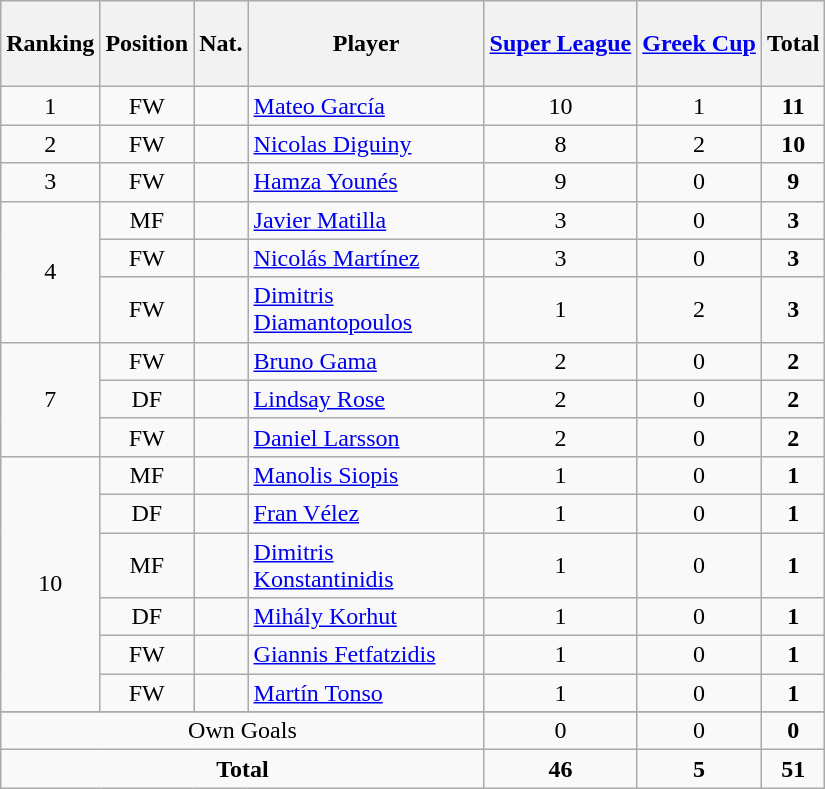<table class="wikitable sortable" style="text-align:center">
<tr>
<th height=50>Ranking</th>
<th height=50>Position</th>
<th height=50>Nat.</th>
<th width=150>Player</th>
<th height=50><a href='#'>Super League</a></th>
<th height=50><a href='#'>Greek Cup</a></th>
<th height=50><strong>Total</strong></th>
</tr>
<tr>
<td>1</td>
<td>FW</td>
<td></td>
<td align="left"><a href='#'>Mateo García</a></td>
<td>10</td>
<td>1</td>
<td><strong>11</strong></td>
</tr>
<tr>
<td>2</td>
<td>FW</td>
<td></td>
<td align="left"><a href='#'>Nicolas Diguiny</a></td>
<td>8</td>
<td>2</td>
<td><strong>10</strong></td>
</tr>
<tr>
<td>3</td>
<td>FW</td>
<td></td>
<td align="left"><a href='#'>Hamza Younés</a></td>
<td>9</td>
<td>0</td>
<td><strong>9</strong></td>
</tr>
<tr>
<td rowspan=3>4</td>
<td>MF</td>
<td></td>
<td align="left"><a href='#'>Javier Matilla</a></td>
<td>3</td>
<td>0</td>
<td><strong>3</strong></td>
</tr>
<tr>
<td>FW</td>
<td></td>
<td align="left"><a href='#'>Nicolás Martínez</a></td>
<td>3</td>
<td>0</td>
<td><strong>3</strong></td>
</tr>
<tr>
<td>FW</td>
<td></td>
<td align="left"><a href='#'>Dimitris Diamantopoulos</a></td>
<td>1</td>
<td>2</td>
<td><strong>3</strong></td>
</tr>
<tr>
<td rowspan=3>7</td>
<td>FW</td>
<td></td>
<td align="left"><a href='#'>Bruno Gama</a></td>
<td>2</td>
<td>0</td>
<td><strong>2</strong></td>
</tr>
<tr>
<td>DF</td>
<td></td>
<td align="left"><a href='#'>Lindsay Rose</a></td>
<td>2</td>
<td>0</td>
<td><strong>2</strong></td>
</tr>
<tr>
<td>FW</td>
<td></td>
<td align="left"><a href='#'>Daniel Larsson</a></td>
<td>2</td>
<td>0</td>
<td><strong>2</strong></td>
</tr>
<tr>
<td rowspan=6>10</td>
<td>MF</td>
<td></td>
<td align="left"><a href='#'>Manolis Siopis</a></td>
<td>1</td>
<td>0</td>
<td><strong>1</strong></td>
</tr>
<tr>
<td>DF</td>
<td></td>
<td align="left"><a href='#'>Fran Vélez</a></td>
<td>1</td>
<td>0</td>
<td><strong>1</strong></td>
</tr>
<tr>
<td>MF</td>
<td></td>
<td align="left"><a href='#'>Dimitris Konstantinidis</a></td>
<td>1</td>
<td>0</td>
<td><strong>1</strong></td>
</tr>
<tr>
<td>DF</td>
<td></td>
<td align="left"><a href='#'>Mihály Korhut</a></td>
<td>1</td>
<td>0</td>
<td><strong>1</strong></td>
</tr>
<tr>
<td>FW</td>
<td></td>
<td align="left"><a href='#'>Giannis Fetfatzidis</a></td>
<td>1</td>
<td>0</td>
<td><strong>1</strong></td>
</tr>
<tr>
<td>FW</td>
<td></td>
<td align="left"><a href='#'>Martín Tonso</a></td>
<td>1</td>
<td>0</td>
<td><strong>1</strong></td>
</tr>
<tr>
</tr>
<tr class="sortbottom">
<td colspan="4">Own Goals</td>
<td>0</td>
<td>0</td>
<td><strong>0</strong></td>
</tr>
<tr class="sortbottom">
<td colspan="4"><strong>Total</strong></td>
<td><strong>46</strong></td>
<td><strong>5</strong></td>
<td><strong>51</strong></td>
</tr>
</table>
